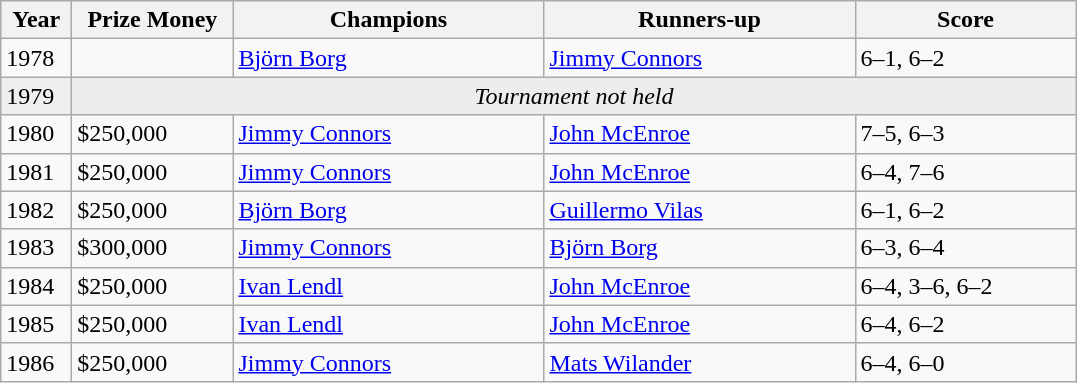<table class="wikitable">
<tr>
<th style="width:40px">Year</th>
<th style="width:100px">Prize Money</th>
<th style="width:200px">Champions</th>
<th style="width:200px">Runners-up</th>
<th style="width:140px" class="unsortable">Score</th>
</tr>
<tr>
<td>1978</td>
<td></td>
<td> <a href='#'>Björn Borg</a></td>
<td> <a href='#'>Jimmy Connors</a></td>
<td>6–1, 6–2</td>
</tr>
<tr>
<td style="background:#efefef">1979</td>
<td colspan=4 align=center style="background:#ededed"><em>Tournament not held</em></td>
</tr>
<tr>
<td>1980</td>
<td>$250,000</td>
<td> <a href='#'>Jimmy Connors</a></td>
<td> <a href='#'>John McEnroe</a></td>
<td>7–5, 6–3</td>
</tr>
<tr>
<td>1981</td>
<td>$250,000</td>
<td> <a href='#'>Jimmy Connors</a></td>
<td> <a href='#'>John McEnroe</a></td>
<td>6–4, 7–6</td>
</tr>
<tr>
<td>1982</td>
<td>$250,000</td>
<td> <a href='#'>Björn Borg</a></td>
<td> <a href='#'>Guillermo Vilas</a></td>
<td>6–1, 6–2</td>
</tr>
<tr>
<td>1983</td>
<td>$300,000</td>
<td> <a href='#'>Jimmy Connors</a></td>
<td> <a href='#'>Björn Borg</a></td>
<td>6–3, 6–4</td>
</tr>
<tr>
<td>1984</td>
<td>$250,000</td>
<td> <a href='#'>Ivan Lendl</a></td>
<td> <a href='#'>John McEnroe</a></td>
<td>6–4, 3–6, 6–2</td>
</tr>
<tr>
<td>1985</td>
<td>$250,000</td>
<td> <a href='#'>Ivan Lendl</a></td>
<td> <a href='#'>John McEnroe</a></td>
<td>6–4, 6–2</td>
</tr>
<tr>
<td>1986</td>
<td>$250,000</td>
<td> <a href='#'>Jimmy Connors</a></td>
<td> <a href='#'>Mats Wilander</a></td>
<td>6–4, 6–0</td>
</tr>
</table>
